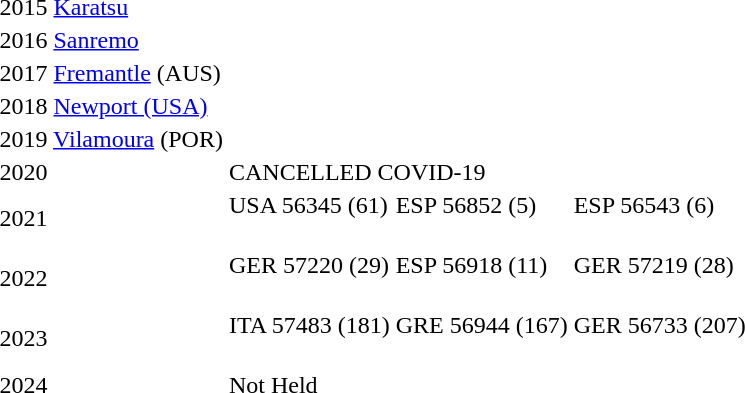<table>
<tr>
<td>2015 <a href='#'>Karatsu</a></td>
<td><br></td>
<td><br></td>
<td><br></td>
<td></td>
</tr>
<tr>
<td>2016 <a href='#'>Sanremo</a></td>
<td><br></td>
<td><br></td>
<td><br></td>
<td></td>
</tr>
<tr>
<td>2017 <a href='#'>Fremantle</a> (AUS)</td>
<td><br></td>
<td><br></td>
<td><br></td>
<td></td>
</tr>
<tr>
<td>2018 <a href='#'>Newport (USA)</a></td>
<td><br></td>
<td><br></td>
<td></td>
<td></td>
</tr>
<tr>
<td>2019 <a href='#'>Vilamoura</a> (POR)</td>
<td></td>
<td><br></td>
<td><br></td>
<td></td>
</tr>
<tr>
<td>2020</td>
<td colspan=3>CANCELLED COVID-19</td>
<td></td>
</tr>
<tr>
<td>2021</td>
<td>USA 56345 (61)<br><br></td>
<td>ESP 56852 (5)<br><br></td>
<td>ESP 56543 (6)<br><br></td>
<td></td>
</tr>
<tr>
<td>2022</td>
<td>GER 57220 (29)<br><br></td>
<td>ESP 56918 (11)<br><br></td>
<td>GER 57219 (28)<br><br></td>
<td></td>
</tr>
<tr>
<td>2023</td>
<td>ITA 57483 (181)<br><br></td>
<td>GRE 56944 (167)<br><br></td>
<td>GER 56733 (207)<br><br></td>
<td></td>
</tr>
<tr>
<td>2024</td>
<td colspan=3>Not Held</td>
<td></td>
</tr>
</table>
